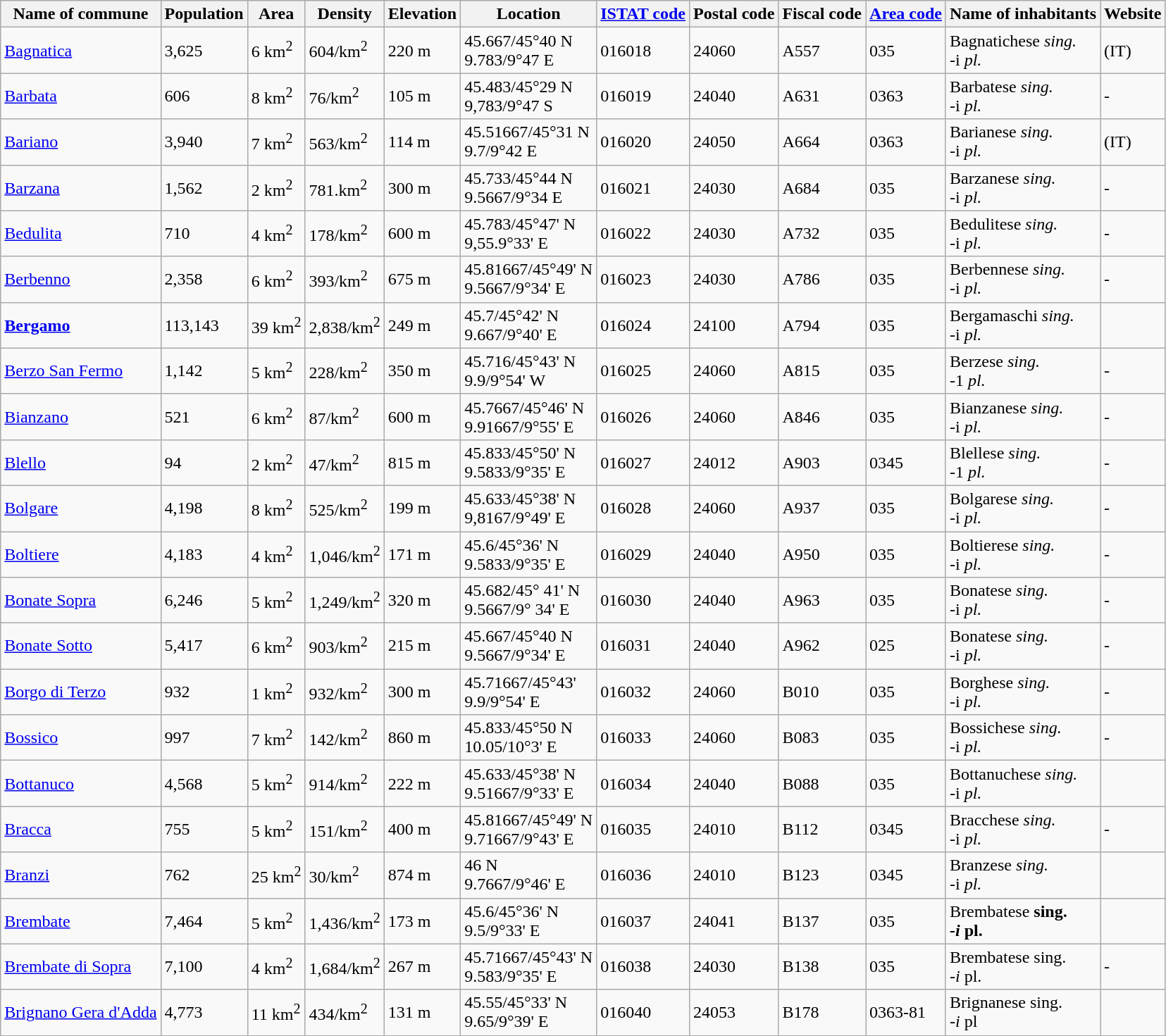<table class="wikitable">
<tr>
<th>Name of commune</th>
<th>Population</th>
<th>Area</th>
<th>Density</th>
<th>Elevation</th>
<th>Location</th>
<th><a href='#'>ISTAT code</a></th>
<th>Postal code</th>
<th>Fiscal code</th>
<th><a href='#'>Area code</a></th>
<th>Name of inhabitants</th>
<th>Website</th>
</tr>
<tr>
<td><a href='#'>Bagnatica</a></td>
<td>3,625</td>
<td>6 km<sup>2</sup></td>
<td>604/km<sup>2</sup></td>
<td>220 m</td>
<td>45.667/45°40 N<br>9.783/9°47 E</td>
<td>016018</td>
<td>24060</td>
<td>A557</td>
<td>035</td>
<td>Bagnatichese <em>sing.</em><br>-i <em>pl.</em></td>
<td> (IT)</td>
</tr>
<tr>
<td><a href='#'>Barbata</a></td>
<td>606</td>
<td>8 km<sup>2</sup></td>
<td>76/km<sup>2</sup></td>
<td>105 m</td>
<td>45.483/45°29 N<br>9,783/9°47 S</td>
<td>016019</td>
<td>24040</td>
<td>A631</td>
<td>0363</td>
<td>Barbatese <em>sing.</em><br>-i <em>pl.</em></td>
<td>-</td>
</tr>
<tr>
<td><a href='#'>Bariano</a></td>
<td>3,940</td>
<td>7 km<sup>2</sup></td>
<td>563/km<sup>2</sup></td>
<td>114 m</td>
<td>45.51667/45°31 N<br>9.7/9°42 E</td>
<td>016020</td>
<td>24050</td>
<td>A664</td>
<td>0363</td>
<td>Barianese <em>sing.</em><br>-i <em>pl.</em></td>
<td> (IT)</td>
</tr>
<tr>
<td><a href='#'>Barzana</a></td>
<td>1,562</td>
<td>2 km<sup>2</sup></td>
<td>781.km<sup>2</sup></td>
<td>300 m</td>
<td>45.733/45°44 N<br>9.5667/9°34 E</td>
<td>016021</td>
<td>24030</td>
<td>A684</td>
<td>035</td>
<td>Barzanese <em>sing.</em><br>-i <em>pl.</em></td>
<td>-</td>
</tr>
<tr>
<td><a href='#'>Bedulita</a></td>
<td>710</td>
<td>4 km<sup>2</sup></td>
<td>178/km<sup>2</sup></td>
<td>600 m</td>
<td>45.783/45°47' N<br>9,55.9°33' E</td>
<td>016022</td>
<td>24030</td>
<td>A732</td>
<td>035</td>
<td>Bedulitese <em>sing.</em><br>-i <em>pl.</em></td>
<td>-</td>
</tr>
<tr>
<td><a href='#'>Berbenno</a></td>
<td>2,358</td>
<td>6 km<sup>2</sup></td>
<td>393/km<sup>2</sup></td>
<td>675 m</td>
<td>45.81667/45°49' N<br>9.5667/9°34' E</td>
<td>016023</td>
<td>24030</td>
<td>A786</td>
<td>035</td>
<td>Berbennese <em>sing.</em><br>-i <em>pl.</em></td>
<td>-</td>
</tr>
<tr>
<td><strong><a href='#'>Bergamo</a></strong></td>
<td>113,143</td>
<td>39 km<sup>2</sup></td>
<td>2,838/km<sup>2</sup></td>
<td>249 m</td>
<td>45.7/45°42' N<br>9.667/9°40' E</td>
<td>016024</td>
<td>24100</td>
<td>A794</td>
<td>035</td>
<td>Bergamaschi <em>sing.</em><br>-i <em>pl.</em></td>
<td></td>
</tr>
<tr>
<td><a href='#'>Berzo San Fermo</a></td>
<td>1,142</td>
<td>5 km<sup>2</sup></td>
<td>228/km<sup>2</sup></td>
<td>350 m</td>
<td>45.716/45°43' N<br>9.9/9°54' W</td>
<td>016025</td>
<td>24060</td>
<td>A815</td>
<td>035</td>
<td>Berzese <em>sing.</em><br>-1 <em>pl.</em></td>
<td>-</td>
</tr>
<tr>
<td><a href='#'>Bianzano</a></td>
<td>521</td>
<td>6 km<sup>2</sup></td>
<td>87/km<sup>2</sup></td>
<td>600 m</td>
<td>45.7667/45°46' N<br>9.91667/9°55' E</td>
<td>016026</td>
<td>24060</td>
<td>A846</td>
<td>035</td>
<td>Bianzanese <em>sing.</em><br>-i <em>pl.</em></td>
<td>-</td>
</tr>
<tr>
<td><a href='#'>Blello</a></td>
<td>94</td>
<td>2 km<sup>2</sup></td>
<td>47/km<sup>2</sup></td>
<td>815 m</td>
<td>45.833/45°50' N<br>9.5833/9°35' E</td>
<td>016027</td>
<td>24012</td>
<td>A903</td>
<td>0345</td>
<td>Blellese <em>sing.</em><br>-1 <em>pl.</em></td>
<td>-</td>
</tr>
<tr>
<td><a href='#'>Bolgare</a></td>
<td>4,198</td>
<td>8 km<sup>2</sup></td>
<td>525/km<sup>2</sup></td>
<td>199 m</td>
<td>45.633/45°38' N<br>9,8167/9°49' E</td>
<td>016028</td>
<td>24060</td>
<td>A937</td>
<td>035</td>
<td>Bolgarese <em>sing.</em><br>-i <em>pl.</em></td>
<td>-</td>
</tr>
<tr>
<td><a href='#'>Boltiere</a></td>
<td>4,183</td>
<td>4 km<sup>2</sup></td>
<td>1,046/km<sup>2</sup></td>
<td>171 m</td>
<td>45.6/45°36' N<br>9.5833/9°35' E</td>
<td>016029</td>
<td>24040</td>
<td>A950</td>
<td>035</td>
<td>Boltierese <em>sing.</em><br>-i <em>pl.</em></td>
<td>-</td>
</tr>
<tr>
<td><a href='#'>Bonate Sopra</a></td>
<td>6,246</td>
<td>5 km<sup>2</sup></td>
<td>1,249/km<sup>2</sup></td>
<td>320 m</td>
<td>45.682/45° 41' N<br>9.5667/9° 34' E</td>
<td>016030</td>
<td>24040</td>
<td>A963</td>
<td>035</td>
<td>Bonatese <em>sing.</em><br>-i <em>pl.</em></td>
<td>-</td>
</tr>
<tr>
<td><a href='#'>Bonate Sotto</a></td>
<td>5,417</td>
<td>6 km<sup>2</sup></td>
<td>903/km<sup>2</sup></td>
<td>215 m</td>
<td>45.667/45°40 N<br>9.5667/9°34' E</td>
<td>016031</td>
<td>24040</td>
<td>A962</td>
<td>025</td>
<td>Bonatese <em>sing.</em><br>-i <em>pl.</em></td>
<td>-</td>
</tr>
<tr>
<td><a href='#'>Borgo di Terzo</a></td>
<td>932</td>
<td>1 km<sup>2</sup></td>
<td>932/km<sup>2</sup></td>
<td>300 m</td>
<td>45.71667/45°43'<br>9.9/9°54' E</td>
<td>016032</td>
<td>24060</td>
<td>B010</td>
<td>035</td>
<td>Borghese <em>sing.</em><br>-i <em>pl.</em></td>
<td>-</td>
</tr>
<tr>
<td><a href='#'>Bossico</a></td>
<td>997</td>
<td>7 km<sup>2</sup></td>
<td>142/km<sup>2</sup></td>
<td>860 m</td>
<td>45.833/45°50 N<br>10.05/10°3' E</td>
<td>016033</td>
<td>24060</td>
<td>B083</td>
<td>035</td>
<td>Bossichese <em>sing.</em><br>-i <em>pl.</em></td>
<td>-</td>
</tr>
<tr>
<td><a href='#'>Bottanuco</a></td>
<td>4,568</td>
<td>5 km<sup>2</sup></td>
<td>914/km<sup>2</sup></td>
<td>222 m</td>
<td>45.633/45°38' N<br>9.51667/9°33' E</td>
<td>016034</td>
<td>24040</td>
<td>B088</td>
<td>035</td>
<td>Bottanuchese <em>sing.</em><br>-i <em>pl.</em></td>
</tr>
<tr>
<td><a href='#'>Bracca</a></td>
<td>755</td>
<td>5 km<sup>2</sup></td>
<td>151/km<sup>2</sup></td>
<td>400 m</td>
<td>45.81667/45°49' N<br>9.71667/9°43' E</td>
<td>016035</td>
<td>24010</td>
<td>B112</td>
<td>0345</td>
<td>Bracchese <em>sing.</em><br>-i <em>pl.</em></td>
<td>-</td>
</tr>
<tr>
<td><a href='#'>Branzi</a></td>
<td>762</td>
<td>25 km<sup>2</sup></td>
<td>30/km<sup>2</sup></td>
<td>874 m</td>
<td>46 N<br>9.7667/9°46' E</td>
<td>016036</td>
<td>24010</td>
<td>B123</td>
<td>0345</td>
<td>Branzese <em>sing.</em><br>-i <em>pl.</em></td>
</tr>
<tr>
<td><a href='#'>Brembate</a></td>
<td>7,464</td>
<td>5 km<sup>2</sup></td>
<td>1,436/km<sup>2</sup></td>
<td>173 m</td>
<td>45.6/45°36' N<br>9.5/9°33' E</td>
<td>016037</td>
<td>24041</td>
<td>B137</td>
<td>035</td>
<td>Brembatese <strong>sing.<em><br>-i </em>pl.<em></td>
<td></td>
</tr>
<tr>
<td><a href='#'>Brembate di Sopra</a></td>
<td>7,100</td>
<td>4 km<sup>2</sup></td>
<td>1,684/km<sup>2</sup></td>
<td>267 m</td>
<td>45.71667/45°43' N<br>9.583/9°35' E</td>
<td>016038</td>
<td>24030</td>
<td>B138</td>
<td>035</td>
<td>Brembatese </em>sing.<em><br>-i </em>pl.<em></td>
<td>-</td>
</tr>
<tr>
<td><a href='#'>Brignano Gera d'Adda</a></td>
<td>4,773</td>
<td>11 km<sup>2</sup></td>
<td>434/km<sup>2</sup></td>
<td>131 m</td>
<td>45.55/45°33' N<br>9.65/9°39' E</td>
<td>016040</td>
<td>24053</td>
<td>B178</td>
<td>0363-81</td>
<td>Brignanese </em>sing.<em><br>-i </em>pl<em></td>
<td></td>
</tr>
</table>
